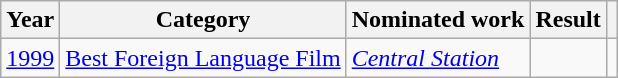<table class="wikitable sortable">
<tr>
<th>Year</th>
<th>Category</th>
<th>Nominated work</th>
<th>Result</th>
<th class="unsortable"></th>
</tr>
<tr>
<td><a href='#'>1999</a></td>
<td><a href='#'>Best Foreign Language Film</a></td>
<td><em><a href='#'>Central Station</a></em></td>
<td></td>
<td></td>
</tr>
</table>
